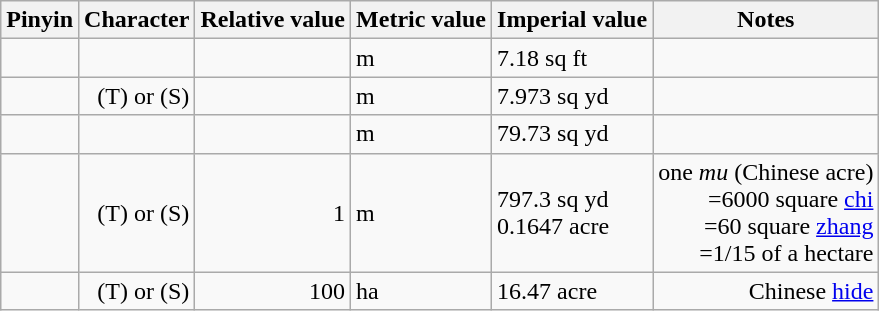<table class="wikitable">
<tr>
<th>Pinyin</th>
<th>Character</th>
<th>Relative value</th>
<th>Metric value</th>
<th>Imperial value</th>
<th>Notes</th>
</tr>
<tr>
<td align=center></td>
<td align=right></td>
<td align=right></td>
<td align=left> m</td>
<td align=left>7.18 sq ft</td>
<td align=right></td>
</tr>
<tr>
<td align=center></td>
<td align=right> (T) or  (S)</td>
<td align=right></td>
<td align=left> m</td>
<td align=left>7.973 sq yd</td>
<td align=right></td>
</tr>
<tr>
<td align=center></td>
<td align=right></td>
<td align=right></td>
<td align=left> m</td>
<td align=left>79.73 sq yd</td>
<td align=right></td>
</tr>
<tr>
<td align=center> </td>
<td align=right> (T) or  (S)</td>
<td align=right>1</td>
<td align=left> m</td>
<td align=left>797.3 sq yd<br>0.1647 acre</td>
<td align=right>one <em>mu</em> (Chinese acre) <br>=6000 square <a href='#'>chi</a> <br> =60 square <a href='#'>zhang</a><br> =1/15 of a hectare</td>
</tr>
<tr>
<td align=center></td>
<td align=right> (T) or  (S)</td>
<td align=right>100</td>
<td align=left> ha</td>
<td align=left>16.47 acre</td>
<td align=right>Chinese <a href='#'>hide</a></td>
</tr>
</table>
